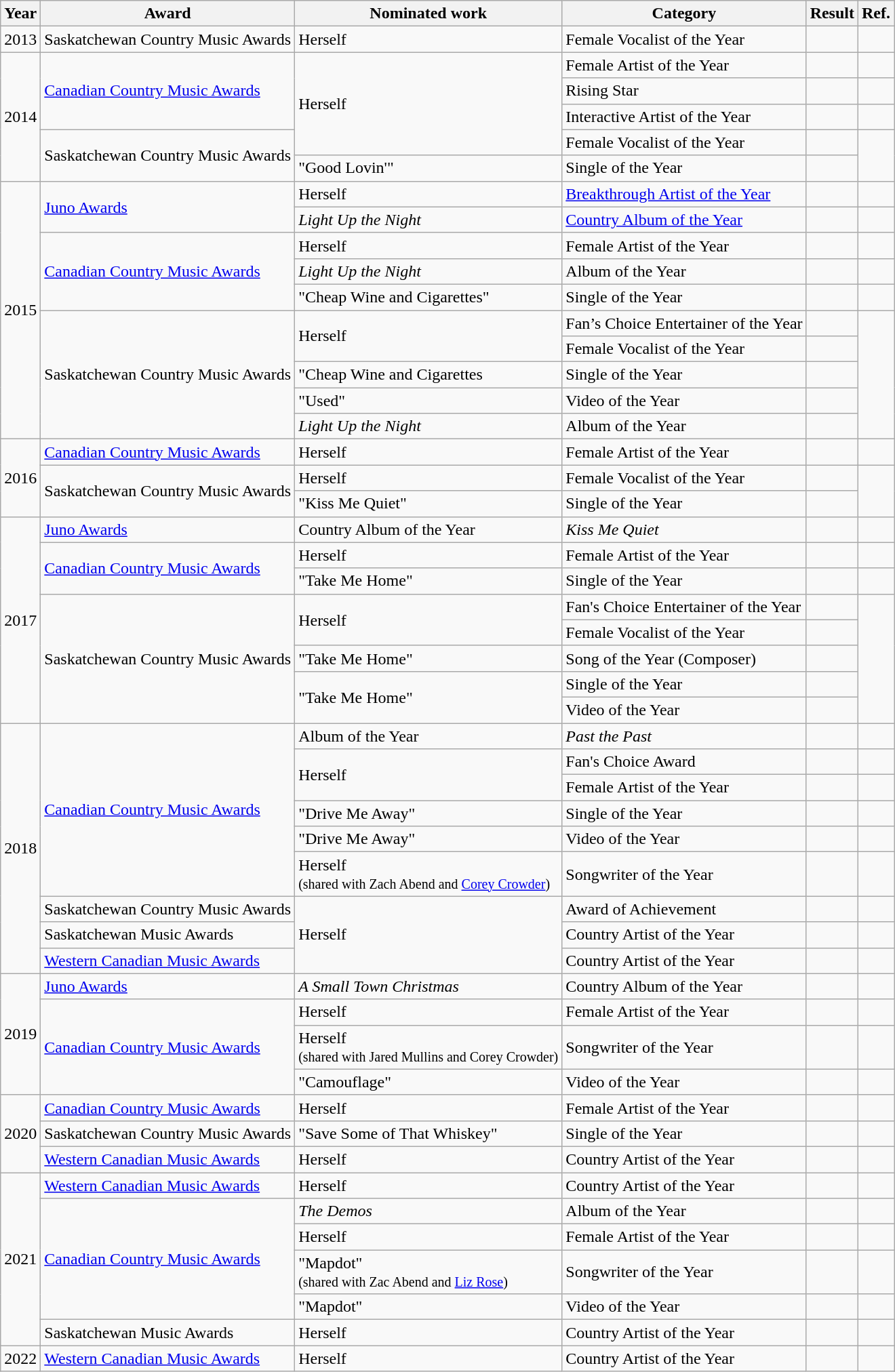<table class="wikitable">
<tr>
<th>Year</th>
<th>Award</th>
<th>Nominated work</th>
<th>Category</th>
<th>Result</th>
<th>Ref.</th>
</tr>
<tr>
<td>2013</td>
<td>Saskatchewan Country Music Awards</td>
<td>Herself</td>
<td>Female Vocalist of the Year</td>
<td></td>
<td></td>
</tr>
<tr>
<td rowspan="5">2014</td>
<td rowspan="3"><a href='#'>Canadian Country Music Awards</a></td>
<td rowspan=4>Herself</td>
<td>Female Artist of the Year</td>
<td></td>
<td></td>
</tr>
<tr>
<td>Rising Star</td>
<td></td>
<td></td>
</tr>
<tr>
<td>Interactive Artist of the Year</td>
<td></td>
<td></td>
</tr>
<tr>
<td rowspan=2>Saskatchewan Country Music Awards</td>
<td>Female Vocalist of the Year</td>
<td></td>
<td rowspan=2></td>
</tr>
<tr>
<td>"Good Lovin'"</td>
<td>Single of the Year</td>
<td></td>
</tr>
<tr>
<td rowspan="10">2015</td>
<td rowspan="2"><a href='#'>Juno Awards</a></td>
<td>Herself</td>
<td><a href='#'>Breakthrough Artist of the Year</a></td>
<td></td>
<td></td>
</tr>
<tr>
<td><em>Light Up the Night</em></td>
<td><a href='#'>Country Album of the Year</a></td>
<td></td>
<td></td>
</tr>
<tr>
<td rowspan="3"><a href='#'>Canadian Country Music Awards</a></td>
<td>Herself</td>
<td>Female Artist of the Year</td>
<td></td>
<td></td>
</tr>
<tr>
<td><em>Light Up the Night</em></td>
<td>Album of the Year</td>
<td></td>
<td></td>
</tr>
<tr>
<td>"Cheap Wine and Cigarettes"</td>
<td>Single of the Year</td>
<td></td>
<td></td>
</tr>
<tr>
<td rowspan=5>Saskatchewan Country Music Awards</td>
<td rowspan=2>Herself</td>
<td>Fan’s Choice Entertainer of the Year</td>
<td></td>
<td rowspan=5></td>
</tr>
<tr>
<td>Female Vocalist of the Year</td>
<td></td>
</tr>
<tr>
<td>"Cheap Wine and Cigarettes</td>
<td>Single of the Year</td>
<td></td>
</tr>
<tr>
<td>"Used"</td>
<td>Video of the Year</td>
<td></td>
</tr>
<tr>
<td><em>Light Up the Night</em></td>
<td>Album of the Year</td>
<td></td>
</tr>
<tr>
<td rowspan=3>2016</td>
<td><a href='#'>Canadian Country Music Awards</a></td>
<td>Herself</td>
<td>Female Artist of the Year</td>
<td></td>
<td></td>
</tr>
<tr>
<td rowspan=2>Saskatchewan Country Music Awards</td>
<td>Herself<br> </td>
<td>Female Vocalist of the Year<br></td>
<td></td>
<td rowspan=2></td>
</tr>
<tr>
<td>"Kiss Me Quiet"</td>
<td>Single of the Year</td>
<td></td>
</tr>
<tr>
<td rowspan=8>2017</td>
<td><a href='#'>Juno Awards</a></td>
<td>Country Album of the Year</td>
<td><em>Kiss Me Quiet</em></td>
<td></td>
<td></td>
</tr>
<tr>
<td rowspan=2><a href='#'>Canadian Country Music Awards</a></td>
<td>Herself</td>
<td>Female Artist of the Year</td>
<td></td>
<td></td>
</tr>
<tr>
<td>"Take Me Home"</td>
<td>Single of the Year</td>
<td></td>
<td></td>
</tr>
<tr>
<td rowspan=5>Saskatchewan Country Music Awards</td>
<td rowspan=2>Herself</td>
<td>Fan's Choice Entertainer of the Year</td>
<td></td>
<td rowspan=5></td>
</tr>
<tr>
<td>Female Vocalist of the Year</td>
<td></td>
</tr>
<tr>
<td>"Take Me Home"<br> </td>
<td>Song of the Year (Composer)</td>
<td></td>
</tr>
<tr>
<td rowspan=2>"Take Me Home"</td>
<td>Single of the Year</td>
<td></td>
</tr>
<tr>
<td>Video of the Year</td>
<td></td>
</tr>
<tr>
<td rowspan=9>2018</td>
<td rowspan=6><a href='#'>Canadian Country Music Awards</a></td>
<td>Album of the Year</td>
<td><em>Past the Past</em></td>
<td></td>
<td></td>
</tr>
<tr>
<td rowspan=2>Herself</td>
<td>Fan's Choice Award</td>
<td></td>
<td></td>
</tr>
<tr>
<td>Female Artist of the Year</td>
<td></td>
<td></td>
</tr>
<tr>
<td>"Drive Me Away"</td>
<td>Single of the Year</td>
<td></td>
<td></td>
</tr>
<tr>
<td>"Drive Me Away"</td>
<td>Video of the Year</td>
<td></td>
<td></td>
</tr>
<tr>
<td>Herself<br> <small>(shared with Zach Abend and <a href='#'>Corey Crowder</a>)</small></td>
<td>Songwriter of the Year</td>
<td></td>
<td></td>
</tr>
<tr>
<td>Saskatchewan Country Music Awards</td>
<td rowspan=3>Herself</td>
<td>Award of Achievement</td>
<td></td>
<td></td>
</tr>
<tr>
<td>Saskatchewan Music Awards</td>
<td>Country Artist of the Year</td>
<td></td>
<td></td>
</tr>
<tr>
<td><a href='#'>Western Canadian Music Awards</a></td>
<td>Country Artist of the Year</td>
<td></td>
<td></td>
</tr>
<tr>
<td rowspan=4>2019</td>
<td><a href='#'>Juno Awards</a></td>
<td><em>A Small Town Christmas</em></td>
<td>Country Album of the Year</td>
<td></td>
<td></td>
</tr>
<tr>
<td rowspan=3><a href='#'>Canadian Country Music Awards</a></td>
<td>Herself</td>
<td>Female Artist of the Year</td>
<td></td>
<td></td>
</tr>
<tr>
<td>Herself<br> <small>(shared with Jared Mullins and Corey Crowder)</small></td>
<td>Songwriter of the Year</td>
<td></td>
<td></td>
</tr>
<tr>
<td>"Camouflage"</td>
<td>Video of the Year</td>
<td></td>
<td></td>
</tr>
<tr>
<td rowspan=3>2020</td>
<td><a href='#'>Canadian Country Music Awards</a></td>
<td>Herself</td>
<td>Female Artist of the Year</td>
<td></td>
<td></td>
</tr>
<tr>
<td>Saskatchewan Country Music Awards</td>
<td>"Save Some of That Whiskey"</td>
<td>Single of the Year</td>
<td></td>
<td></td>
</tr>
<tr>
<td><a href='#'>Western Canadian Music Awards</a></td>
<td>Herself</td>
<td>Country Artist of the Year</td>
<td></td>
<td></td>
</tr>
<tr>
<td rowspan="6">2021</td>
<td><a href='#'>Western Canadian Music Awards</a></td>
<td>Herself</td>
<td>Country Artist of the Year</td>
<td></td>
<td></td>
</tr>
<tr>
<td rowspan="4"><a href='#'>Canadian Country Music Awards</a></td>
<td><em>The Demos</em></td>
<td>Album of the Year</td>
<td></td>
<td></td>
</tr>
<tr>
<td>Herself</td>
<td>Female Artist of the Year</td>
<td></td>
<td></td>
</tr>
<tr>
<td>"Mapdot"<br> <small>(shared with Zac Abend and <a href='#'>Liz Rose</a>)</small></td>
<td>Songwriter of the Year</td>
<td></td>
<td></td>
</tr>
<tr>
<td>"Mapdot"</td>
<td>Video of the Year</td>
<td></td>
<td></td>
</tr>
<tr>
<td>Saskatchewan Music Awards</td>
<td>Herself</td>
<td>Country Artist of the Year</td>
<td></td>
<td></td>
</tr>
<tr>
<td>2022</td>
<td><a href='#'>Western Canadian Music Awards</a></td>
<td>Herself</td>
<td>Country Artist of the Year</td>
<td></td>
<td></td>
</tr>
</table>
